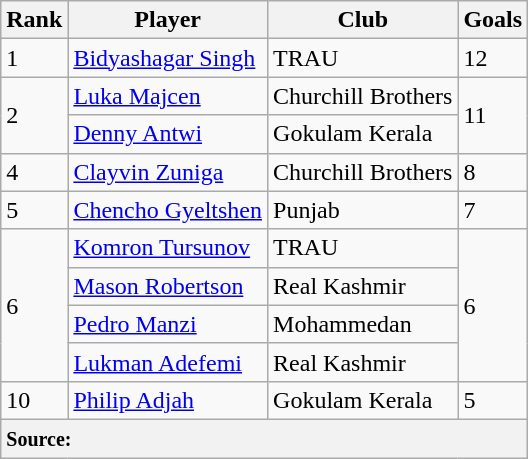<table class="wikitable" style="text-align:left">
<tr>
<th>Rank</th>
<th>Player</th>
<th>Club</th>
<th>Goals</th>
</tr>
<tr>
<td>1</td>
<td> <a href='#'>Bidyashagar Singh</a></td>
<td>TRAU</td>
<td>12</td>
</tr>
<tr>
<td rowspan="2">2</td>
<td align="left"> <a href='#'>Luka Majcen</a></td>
<td align="left">Churchill Brothers</td>
<td rowspan="2">11</td>
</tr>
<tr>
<td align="left"> <a href='#'>Denny Antwi</a></td>
<td align="left">Gokulam Kerala</td>
</tr>
<tr>
<td>4</td>
<td align="left"> <a href='#'>Clayvin Zuniga</a></td>
<td align="left">Churchill Brothers</td>
<td>8</td>
</tr>
<tr>
<td>5</td>
<td align="left"> <a href='#'>Chencho Gyeltshen</a></td>
<td align="left">Punjab</td>
<td>7</td>
</tr>
<tr>
<td rowspan="4">6</td>
<td> <a href='#'>Komron Tursunov</a></td>
<td>TRAU</td>
<td rowspan="4">6</td>
</tr>
<tr>
<td align="left"> <a href='#'>Mason Robertson</a></td>
<td>Real Kashmir</td>
</tr>
<tr>
<td> <a href='#'>Pedro Manzi</a></td>
<td>Mohammedan</td>
</tr>
<tr>
<td> <a href='#'>Lukman Adefemi</a></td>
<td>Real Kashmir</td>
</tr>
<tr>
<td>10</td>
<td> <a href='#'>Philip Adjah</a></td>
<td>Gokulam Kerala</td>
<td>5</td>
</tr>
<tr>
<th colspan="4" style="text-align:left;"><small>Source: </small></th>
</tr>
</table>
